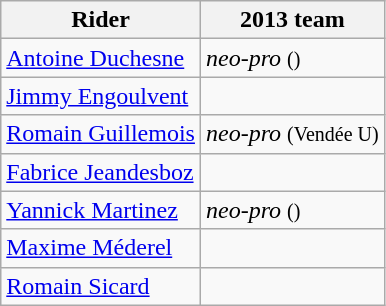<table class="wikitable">
<tr>
<th>Rider</th>
<th>2013 team</th>
</tr>
<tr>
<td><a href='#'>Antoine Duchesne</a></td>
<td><em>neo-pro</em> <small>()</small></td>
</tr>
<tr>
<td><a href='#'>Jimmy Engoulvent</a></td>
<td></td>
</tr>
<tr>
<td><a href='#'>Romain Guillemois</a></td>
<td><em>neo-pro</em> <small>(Vendée U)</small></td>
</tr>
<tr>
<td><a href='#'>Fabrice Jeandesboz</a></td>
<td></td>
</tr>
<tr>
<td><a href='#'>Yannick Martinez</a></td>
<td><em>neo-pro</em> <small>()</small></td>
</tr>
<tr>
<td><a href='#'>Maxime Méderel</a></td>
<td></td>
</tr>
<tr>
<td><a href='#'>Romain Sicard</a></td>
<td></td>
</tr>
</table>
